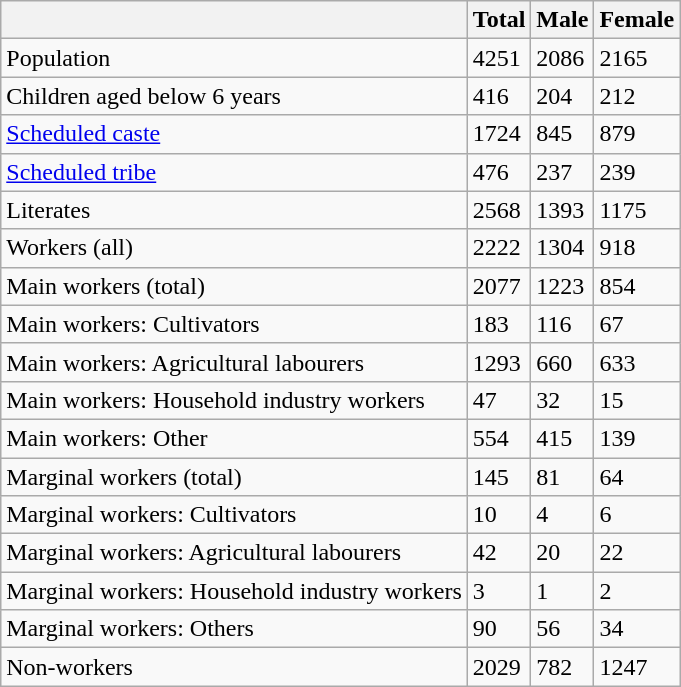<table class="wikitable sortable">
<tr>
<th></th>
<th>Total</th>
<th>Male</th>
<th>Female</th>
</tr>
<tr>
<td>Population</td>
<td>4251</td>
<td>2086</td>
<td>2165</td>
</tr>
<tr>
<td>Children aged below 6 years</td>
<td>416</td>
<td>204</td>
<td>212</td>
</tr>
<tr>
<td><a href='#'>Scheduled caste</a></td>
<td>1724</td>
<td>845</td>
<td>879</td>
</tr>
<tr>
<td><a href='#'>Scheduled tribe</a></td>
<td>476</td>
<td>237</td>
<td>239</td>
</tr>
<tr>
<td>Literates</td>
<td>2568</td>
<td>1393</td>
<td>1175</td>
</tr>
<tr>
<td>Workers (all)</td>
<td>2222</td>
<td>1304</td>
<td>918</td>
</tr>
<tr>
<td>Main workers (total)</td>
<td>2077</td>
<td>1223</td>
<td>854</td>
</tr>
<tr>
<td>Main workers: Cultivators</td>
<td>183</td>
<td>116</td>
<td>67</td>
</tr>
<tr>
<td>Main workers: Agricultural labourers</td>
<td>1293</td>
<td>660</td>
<td>633</td>
</tr>
<tr>
<td>Main workers: Household industry workers</td>
<td>47</td>
<td>32</td>
<td>15</td>
</tr>
<tr>
<td>Main workers: Other</td>
<td>554</td>
<td>415</td>
<td>139</td>
</tr>
<tr>
<td>Marginal workers (total)</td>
<td>145</td>
<td>81</td>
<td>64</td>
</tr>
<tr>
<td>Marginal workers: Cultivators</td>
<td>10</td>
<td>4</td>
<td>6</td>
</tr>
<tr>
<td>Marginal workers: Agricultural labourers</td>
<td>42</td>
<td>20</td>
<td>22</td>
</tr>
<tr>
<td>Marginal workers: Household industry workers</td>
<td>3</td>
<td>1</td>
<td>2</td>
</tr>
<tr>
<td>Marginal workers: Others</td>
<td>90</td>
<td>56</td>
<td>34</td>
</tr>
<tr>
<td>Non-workers</td>
<td>2029</td>
<td>782</td>
<td>1247</td>
</tr>
</table>
